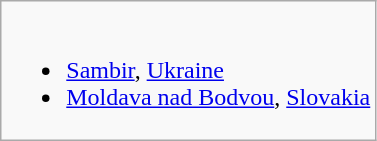<table class="wikitable">
<tr valign="top">
<td><br><ul><li> <a href='#'>Sambir</a>, <a href='#'>Ukraine</a></li><li> <a href='#'>Moldava nad Bodvou</a>, <a href='#'>Slovakia</a></li></ul></td>
</tr>
</table>
